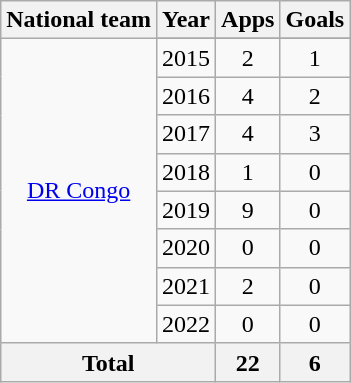<table class="wikitable" style="text-align: center;">
<tr>
<th>National team</th>
<th>Year</th>
<th>Apps</th>
<th>Goals</th>
</tr>
<tr>
<td rowspan="9"><a href='#'>DR Congo</a></td>
</tr>
<tr>
<td>2015</td>
<td>2</td>
<td>1</td>
</tr>
<tr>
<td>2016</td>
<td>4</td>
<td>2</td>
</tr>
<tr>
<td>2017</td>
<td>4</td>
<td>3</td>
</tr>
<tr>
<td>2018</td>
<td>1</td>
<td>0</td>
</tr>
<tr>
<td>2019</td>
<td>9</td>
<td>0</td>
</tr>
<tr>
<td>2020</td>
<td>0</td>
<td>0</td>
</tr>
<tr>
<td>2021</td>
<td>2</td>
<td>0</td>
</tr>
<tr>
<td>2022</td>
<td>0</td>
<td>0</td>
</tr>
<tr>
<th colspan=2>Total</th>
<th>22</th>
<th>6</th>
</tr>
</table>
